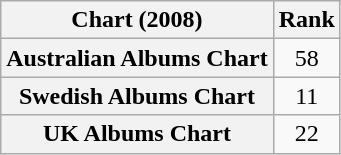<table class="wikitable plainrowheaders sortable">
<tr>
<th>Chart (2008)</th>
<th>Rank</th>
</tr>
<tr>
<th scope="row">Australian Albums Chart</th>
<td style="text-align:center;">58</td>
</tr>
<tr>
<th scope="row">Swedish Albums Chart</th>
<td style="text-align:center;">11</td>
</tr>
<tr>
<th scope="row">UK Albums Chart</th>
<td style="text-align:center;">22</td>
</tr>
</table>
